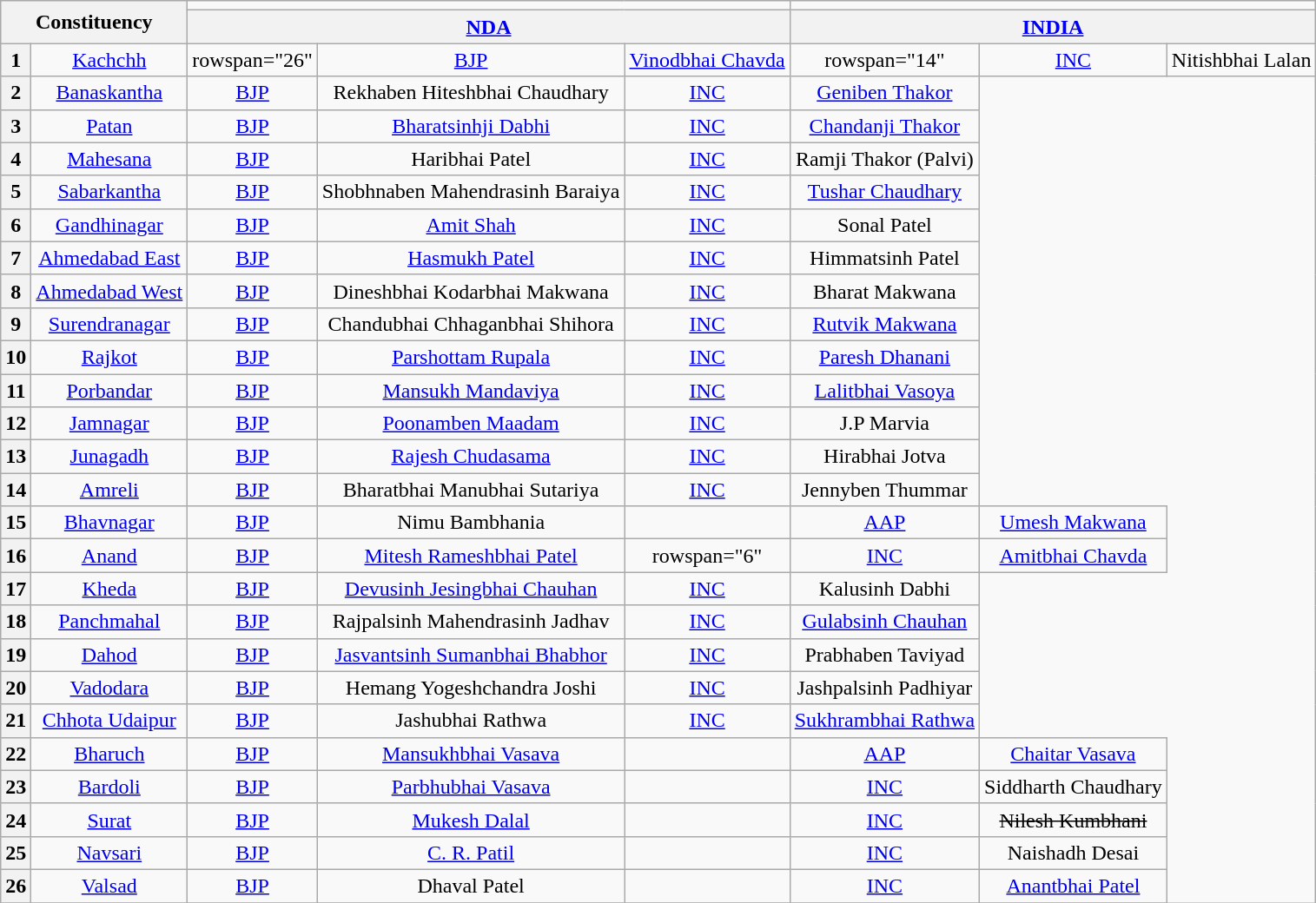<table class="wikitable" style="text-align:center;">
<tr>
<th colspan="2" rowspan="2">Constituency</th>
<td colspan="3" bgcolor=></td>
<td colspan="3" bgcolor=></td>
</tr>
<tr>
<th colspan="3"><a href='#'>NDA</a></th>
<th colspan="3"><a href='#'>INDIA</a></th>
</tr>
<tr>
<th>1</th>
<td><a href='#'>Kachchh</a></td>
<td>rowspan="26" </td>
<td><a href='#'>BJP</a></td>
<td><a href='#'>Vinodbhai Chavda</a></td>
<td>rowspan="14" </td>
<td><a href='#'>INC</a></td>
<td>Nitishbhai Lalan</td>
</tr>
<tr>
<th>2</th>
<td><a href='#'>Banaskantha</a></td>
<td><a href='#'>BJP</a></td>
<td>Rekhaben Hiteshbhai Chaudhary</td>
<td><a href='#'>INC</a></td>
<td><a href='#'>Geniben Thakor</a></td>
</tr>
<tr>
<th>3</th>
<td><a href='#'>Patan</a></td>
<td><a href='#'>BJP</a></td>
<td><a href='#'>Bharatsinhji Dabhi</a></td>
<td><a href='#'>INC</a></td>
<td><a href='#'>Chandanji Thakor</a></td>
</tr>
<tr>
<th>4</th>
<td><a href='#'>Mahesana</a></td>
<td><a href='#'>BJP</a></td>
<td>Haribhai Patel</td>
<td><a href='#'>INC</a></td>
<td>Ramji Thakor (Palvi)</td>
</tr>
<tr>
<th>5</th>
<td><a href='#'>Sabarkantha</a></td>
<td><a href='#'>BJP</a></td>
<td>Shobhnaben Mahendrasinh Baraiya</td>
<td><a href='#'>INC</a></td>
<td><a href='#'>Tushar Chaudhary</a></td>
</tr>
<tr>
<th>6</th>
<td><a href='#'>Gandhinagar</a></td>
<td><a href='#'>BJP</a></td>
<td><a href='#'>Amit Shah</a></td>
<td><a href='#'>INC</a></td>
<td>Sonal Patel</td>
</tr>
<tr>
<th>7</th>
<td><a href='#'>Ahmedabad East</a></td>
<td><a href='#'>BJP</a></td>
<td><a href='#'>Hasmukh Patel</a></td>
<td><a href='#'>INC</a></td>
<td>Himmatsinh Patel</td>
</tr>
<tr>
<th>8</th>
<td><a href='#'>Ahmedabad West</a></td>
<td><a href='#'>BJP</a></td>
<td>Dineshbhai Kodarbhai Makwana</td>
<td><a href='#'>INC</a></td>
<td>Bharat Makwana</td>
</tr>
<tr>
<th>9</th>
<td><a href='#'>Surendranagar</a></td>
<td><a href='#'>BJP</a></td>
<td>Chandubhai Chhaganbhai Shihora</td>
<td><a href='#'>INC</a></td>
<td><a href='#'>Rutvik Makwana</a></td>
</tr>
<tr>
<th>10</th>
<td><a href='#'>Rajkot</a></td>
<td><a href='#'>BJP</a></td>
<td><a href='#'>Parshottam Rupala</a></td>
<td><a href='#'>INC</a></td>
<td><a href='#'>Paresh Dhanani</a></td>
</tr>
<tr>
<th>11</th>
<td><a href='#'>Porbandar</a></td>
<td><a href='#'>BJP</a></td>
<td><a href='#'>Mansukh Mandaviya</a></td>
<td><a href='#'>INC</a></td>
<td><a href='#'>Lalitbhai Vasoya</a></td>
</tr>
<tr>
<th>12</th>
<td><a href='#'>Jamnagar</a></td>
<td><a href='#'>BJP</a></td>
<td><a href='#'>Poonamben Maadam</a></td>
<td><a href='#'>INC</a></td>
<td>J.P Marvia</td>
</tr>
<tr>
<th>13</th>
<td><a href='#'>Junagadh</a></td>
<td><a href='#'>BJP</a></td>
<td><a href='#'>Rajesh Chudasama</a></td>
<td><a href='#'>INC</a></td>
<td>Hirabhai Jotva</td>
</tr>
<tr>
<th>14</th>
<td><a href='#'>Amreli</a></td>
<td><a href='#'>BJP</a></td>
<td>Bharatbhai Manubhai Sutariya</td>
<td><a href='#'>INC</a></td>
<td>Jennyben Thummar</td>
</tr>
<tr>
<th>15</th>
<td><a href='#'>Bhavnagar</a></td>
<td><a href='#'>BJP</a></td>
<td>Nimu Bambhania</td>
<td></td>
<td><a href='#'>AAP</a></td>
<td><a href='#'>Umesh Makwana</a></td>
</tr>
<tr>
<th>16</th>
<td><a href='#'>Anand</a></td>
<td><a href='#'>BJP</a></td>
<td><a href='#'>Mitesh Rameshbhai Patel</a></td>
<td>rowspan="6" </td>
<td><a href='#'>INC</a></td>
<td><a href='#'>Amitbhai Chavda</a></td>
</tr>
<tr>
<th>17</th>
<td><a href='#'>Kheda</a></td>
<td><a href='#'>BJP</a></td>
<td><a href='#'>Devusinh Jesingbhai Chauhan</a></td>
<td><a href='#'>INC</a></td>
<td>Kalusinh Dabhi</td>
</tr>
<tr>
<th>18</th>
<td><a href='#'>Panchmahal</a></td>
<td><a href='#'>BJP</a></td>
<td>Rajpalsinh Mahendrasinh Jadhav</td>
<td><a href='#'>INC</a></td>
<td><a href='#'>Gulabsinh Chauhan</a></td>
</tr>
<tr>
<th>19</th>
<td><a href='#'>Dahod</a></td>
<td><a href='#'>BJP</a></td>
<td><a href='#'>Jasvantsinh Sumanbhai Bhabhor</a></td>
<td><a href='#'>INC</a></td>
<td>Prabhaben Taviyad</td>
</tr>
<tr>
<th>20</th>
<td><a href='#'>Vadodara</a></td>
<td><a href='#'>BJP</a></td>
<td>Hemang Yogeshchandra Joshi</td>
<td><a href='#'>INC</a></td>
<td>Jashpalsinh Padhiyar</td>
</tr>
<tr>
<th>21</th>
<td><a href='#'>Chhota Udaipur</a></td>
<td><a href='#'>BJP</a></td>
<td>Jashubhai Rathwa</td>
<td><a href='#'>INC</a></td>
<td><a href='#'>Sukhrambhai Rathwa</a></td>
</tr>
<tr>
<th>22</th>
<td><a href='#'>Bharuch</a></td>
<td><a href='#'>BJP</a></td>
<td><a href='#'>Mansukhbhai Vasava</a></td>
<td></td>
<td><a href='#'>AAP</a></td>
<td><a href='#'>Chaitar Vasava</a></td>
</tr>
<tr>
<th>23</th>
<td><a href='#'>Bardoli</a></td>
<td><a href='#'>BJP</a></td>
<td><a href='#'>Parbhubhai Vasava</a></td>
<td></td>
<td><a href='#'>INC</a></td>
<td>Siddharth Chaudhary</td>
</tr>
<tr>
<th>24</th>
<td><a href='#'>Surat</a></td>
<td><a href='#'>BJP</a></td>
<td><a href='#'>Mukesh Dalal</a></td>
<td></td>
<td><a href='#'>INC</a></td>
<td><s>Nilesh Kumbhani</s></td>
</tr>
<tr>
<th>25</th>
<td><a href='#'>Navsari</a></td>
<td><a href='#'>BJP</a></td>
<td><a href='#'>C. R. Patil</a></td>
<td></td>
<td><a href='#'>INC</a></td>
<td>Naishadh Desai</td>
</tr>
<tr>
<th>26</th>
<td><a href='#'>Valsad</a></td>
<td><a href='#'>BJP</a></td>
<td>Dhaval Patel</td>
<td></td>
<td><a href='#'>INC</a></td>
<td><a href='#'>Anantbhai Patel</a></td>
</tr>
<tr>
</tr>
</table>
